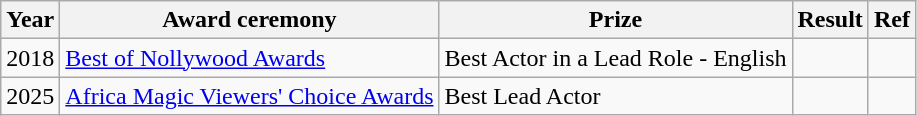<table class ="wikitable">
<tr>
<th>Year</th>
<th>Award ceremony</th>
<th>Prize</th>
<th>Result</th>
<th>Ref</th>
</tr>
<tr>
<td>2018</td>
<td><a href='#'>Best of Nollywood Awards</a></td>
<td>Best Actor in a Lead Role - English</td>
<td></td>
<td></td>
</tr>
<tr>
<td>2025</td>
<td><a href='#'>Africa Magic Viewers' Choice Awards</a></td>
<td>Best Lead Actor</td>
<td></td>
<td></td>
</tr>
</table>
